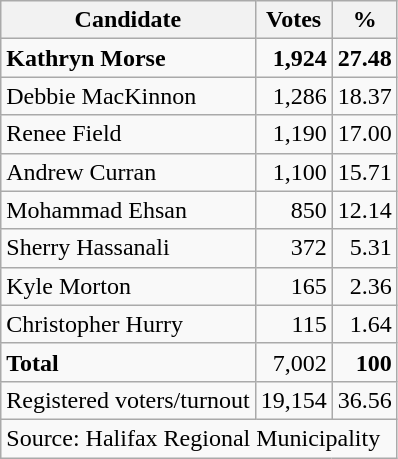<table class=wikitable style=text-align:right>
<tr>
<th>Candidate</th>
<th>Votes</th>
<th>%</th>
</tr>
<tr>
<td align=left><strong>Kathryn Morse</strong></td>
<td><strong>1,924</strong></td>
<td><strong>27.48</strong></td>
</tr>
<tr>
<td align=left>Debbie MacKinnon</td>
<td>1,286</td>
<td>18.37</td>
</tr>
<tr>
<td align=left>Renee Field</td>
<td>1,190</td>
<td>17.00</td>
</tr>
<tr>
<td align=left>Andrew Curran</td>
<td>1,100</td>
<td>15.71</td>
</tr>
<tr>
<td align=left>Mohammad Ehsan</td>
<td>850</td>
<td>12.14</td>
</tr>
<tr>
<td align=left>Sherry Hassanali</td>
<td>372</td>
<td>5.31</td>
</tr>
<tr>
<td align=left>Kyle Morton</td>
<td>165</td>
<td>2.36</td>
</tr>
<tr>
<td align=left>Christopher Hurry</td>
<td>115</td>
<td>1.64</td>
</tr>
<tr>
<td align=left><strong>Total</strong></td>
<td>7,002</td>
<td><strong>100</strong></td>
</tr>
<tr>
<td align=left>Registered voters/turnout</td>
<td>19,154</td>
<td>36.56</td>
</tr>
<tr>
<td align=left colspan=3>Source: Halifax Regional Municipality</td>
</tr>
</table>
